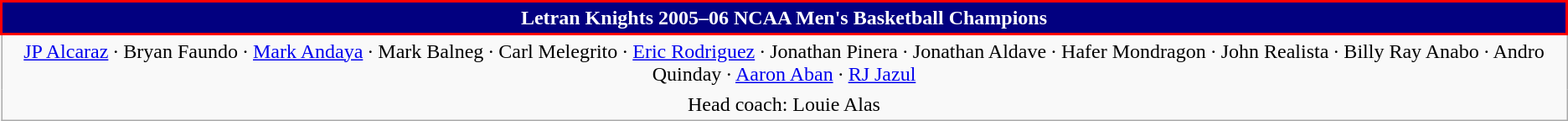<table class="wikitable" style="text-align: center">
<tr>
<th style = "background:#020080; border:2px solid red; color:white">Letran Knights 2005–06 NCAA Men's Basketball Champions</th>
</tr>
<tr>
<td style="border-style: none none none none;"><a href='#'>JP Alcaraz</a> · Bryan Faundo · <a href='#'>Mark Andaya</a> · Mark Balneg · Carl Melegrito · <a href='#'>Eric Rodriguez</a> · Jonathan Pinera · Jonathan Aldave · Hafer Mondragon · John Realista · Billy Ray Anabo · Andro Quinday · <a href='#'>Aaron Aban</a> · <a href='#'>RJ Jazul</a></td>
</tr>
<tr>
<td style="border-style: none none none none;">Head coach: Louie Alas</td>
</tr>
</table>
